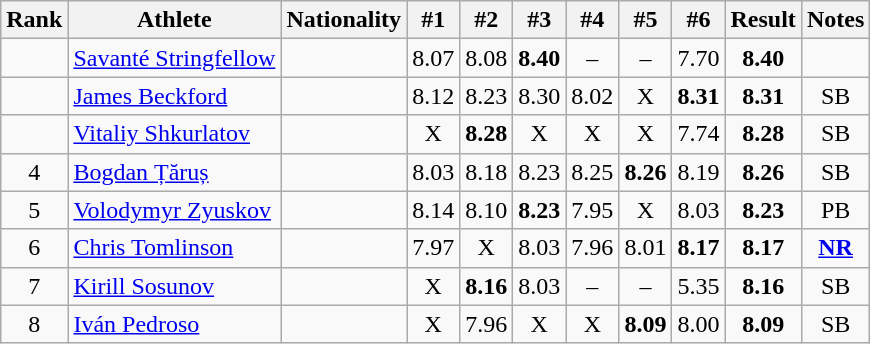<table class="wikitable" style="text-align:center">
<tr>
<th>Rank</th>
<th>Athlete</th>
<th>Nationality</th>
<th>#1</th>
<th>#2</th>
<th>#3</th>
<th>#4</th>
<th>#5</th>
<th>#6</th>
<th>Result</th>
<th>Notes</th>
</tr>
<tr>
<td></td>
<td align=left><a href='#'>Savanté Stringfellow</a></td>
<td align=left></td>
<td>8.07</td>
<td>8.08</td>
<td><strong>8.40</strong></td>
<td>–</td>
<td>–</td>
<td>7.70</td>
<td><strong>8.40</strong></td>
<td></td>
</tr>
<tr>
<td></td>
<td align=left><a href='#'>James Beckford</a></td>
<td align=left></td>
<td>8.12</td>
<td>8.23</td>
<td>8.30</td>
<td>8.02</td>
<td>X</td>
<td><strong>8.31</strong></td>
<td><strong>8.31</strong></td>
<td>SB</td>
</tr>
<tr>
<td></td>
<td align=left><a href='#'>Vitaliy Shkurlatov</a></td>
<td align=left></td>
<td>X</td>
<td><strong>8.28</strong></td>
<td>X</td>
<td>X</td>
<td>X</td>
<td>7.74</td>
<td><strong>8.28</strong></td>
<td>SB</td>
</tr>
<tr>
<td>4</td>
<td align=left><a href='#'>Bogdan Țăruș</a></td>
<td align=left></td>
<td>8.03</td>
<td>8.18</td>
<td>8.23</td>
<td>8.25</td>
<td><strong>8.26</strong></td>
<td>8.19</td>
<td><strong>8.26</strong></td>
<td>SB</td>
</tr>
<tr>
<td>5</td>
<td align=left><a href='#'>Volodymyr Zyuskov</a></td>
<td align=left></td>
<td>8.14</td>
<td>8.10</td>
<td><strong>8.23</strong></td>
<td>7.95</td>
<td>X</td>
<td>8.03</td>
<td><strong>8.23</strong></td>
<td>PB</td>
</tr>
<tr>
<td>6</td>
<td align=left><a href='#'>Chris Tomlinson</a></td>
<td align=left></td>
<td>7.97</td>
<td>X</td>
<td>8.03</td>
<td>7.96</td>
<td>8.01</td>
<td><strong>8.17</strong></td>
<td><strong>8.17</strong></td>
<td><strong><a href='#'>NR</a></strong></td>
</tr>
<tr>
<td>7</td>
<td align=left><a href='#'>Kirill Sosunov</a></td>
<td align=left></td>
<td>X</td>
<td><strong>8.16</strong></td>
<td>8.03</td>
<td>–</td>
<td>–</td>
<td>5.35</td>
<td><strong>8.16</strong></td>
<td>SB</td>
</tr>
<tr>
<td>8</td>
<td align=left><a href='#'>Iván Pedroso</a></td>
<td align=left></td>
<td>X</td>
<td>7.96</td>
<td>X</td>
<td>X</td>
<td><strong>8.09</strong></td>
<td>8.00</td>
<td><strong>8.09</strong></td>
<td>SB</td>
</tr>
</table>
